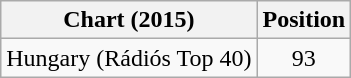<table class="wikitable">
<tr>
<th>Chart (2015)</th>
<th>Position</th>
</tr>
<tr>
<td>Hungary (Rádiós Top 40)</td>
<td style="text-align:center;">93</td>
</tr>
</table>
